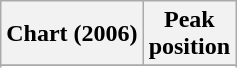<table class="wikitable sortable plainrowheaders" style="text-align:center">
<tr>
<th>Chart (2006)</th>
<th>Peak <br> position</th>
</tr>
<tr>
</tr>
<tr>
</tr>
<tr>
</tr>
<tr>
</tr>
<tr>
</tr>
<tr>
</tr>
<tr>
</tr>
</table>
